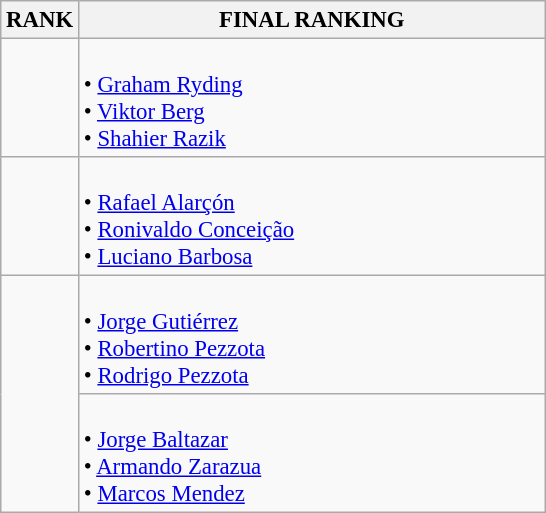<table class="wikitable" style="font-size:95%;">
<tr>
<th>RANK</th>
<th align="left" style="width: 20em">FINAL RANKING</th>
</tr>
<tr>
<td align="center"></td>
<td><br>• <a href='#'>Graham Ryding</a><br>• <a href='#'>Viktor Berg</a><br>• <a href='#'>Shahier Razik</a></td>
</tr>
<tr>
<td align="center"></td>
<td><br>• <a href='#'>Rafael Alarçón</a><br>• <a href='#'>Ronivaldo Conceição</a><br>• <a href='#'>Luciano Barbosa</a></td>
</tr>
<tr>
<td rowspan=2 align="center"></td>
<td><br>• <a href='#'>Jorge Gutiérrez</a><br>• <a href='#'>Robertino Pezzota</a><br>• <a href='#'>Rodrigo Pezzota</a></td>
</tr>
<tr>
<td><br>• <a href='#'>Jorge Baltazar</a><br>• <a href='#'>Armando Zarazua</a><br>• <a href='#'>Marcos Mendez</a></td>
</tr>
</table>
